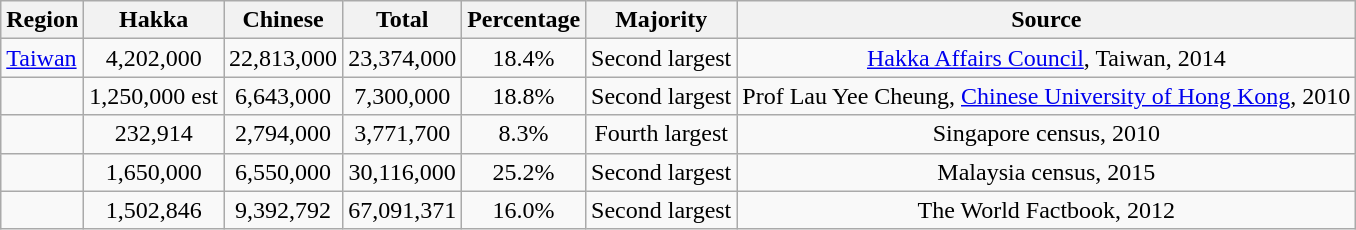<table class="wikitable sortable" style="text-align: center;">
<tr>
<th>Region</th>
<th>Hakka</th>
<th>Chinese</th>
<th>Total</th>
<th>Percentage</th>
<th>Majority</th>
<th>Source</th>
</tr>
<tr>
<td style="text-align: left;"> <a href='#'>Taiwan</a></td>
<td>4,202,000</td>
<td>22,813,000</td>
<td>23,374,000</td>
<td>18.4%</td>
<td>Second largest</td>
<td><a href='#'>Hakka Affairs Council</a>, Taiwan, 2014</td>
</tr>
<tr>
<td style="text-align: left;"></td>
<td>1,250,000 est</td>
<td>6,643,000</td>
<td>7,300,000</td>
<td>18.8%</td>
<td>Second largest</td>
<td>Prof Lau Yee Cheung, <a href='#'>Chinese University of Hong Kong</a>, 2010 </td>
</tr>
<tr>
<td style="text-align: left;"></td>
<td>232,914</td>
<td>2,794,000</td>
<td>3,771,700</td>
<td>8.3%</td>
<td>Fourth largest</td>
<td>Singapore census, 2010</td>
</tr>
<tr>
<td style="text-align: left;"></td>
<td>1,650,000</td>
<td>6,550,000</td>
<td>30,116,000</td>
<td>25.2%</td>
<td>Second largest</td>
<td>Malaysia census, 2015</td>
</tr>
<tr>
<td style="text-align: left;"></td>
<td>1,502,846</td>
<td>9,392,792</td>
<td>67,091,371</td>
<td>16.0%</td>
<td>Second largest</td>
<td>The World Factbook, 2012</td>
</tr>
</table>
